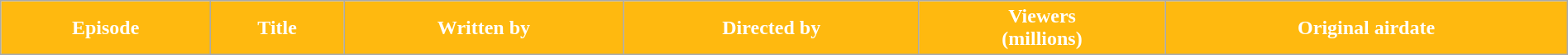<table class="wikitable plainrowheaders" style="width:100%;">
<tr style="color:#fff;">
<th style="background:#FFB90F;">Episode</th>
<th style="background:#FFB90F;">Title</th>
<th style="background:#FFB90F;">Written by</th>
<th style="background:#FFB90F;">Directed by</th>
<th style="background:#FFB90F;">Viewers<br>(millions)</th>
<th style="background:#FFB90F;">Original airdate<br>

</th>
</tr>
</table>
